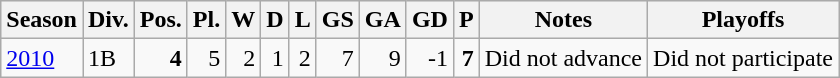<table class="wikitable">
<tr style="background:#efefef;">
<th>Season</th>
<th>Div.</th>
<th>Pos.</th>
<th>Pl.</th>
<th>W</th>
<th>D</th>
<th>L</th>
<th>GS</th>
<th>GA</th>
<th>GD</th>
<th>P</th>
<th>Notes</th>
<th>Playoffs</th>
</tr>
<tr>
<td><a href='#'>2010</a></td>
<td>1B</td>
<td align=right><strong>4</strong></td>
<td align=right>5</td>
<td align=right>2</td>
<td align=right>1</td>
<td align=right>2</td>
<td align=right>7</td>
<td align=right>9</td>
<td align=right>-1</td>
<td align=right><strong>7</strong></td>
<td>Did not advance</td>
<td>Did not participate</td>
</tr>
</table>
